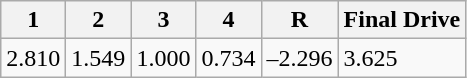<table class=wikitable>
<tr>
<th>1</th>
<th>2</th>
<th>3</th>
<th>4</th>
<th>R</th>
<th>Final Drive</th>
</tr>
<tr>
<td>2.810</td>
<td>1.549</td>
<td>1.000</td>
<td>0.734</td>
<td>–2.296</td>
<td>3.625</td>
</tr>
</table>
